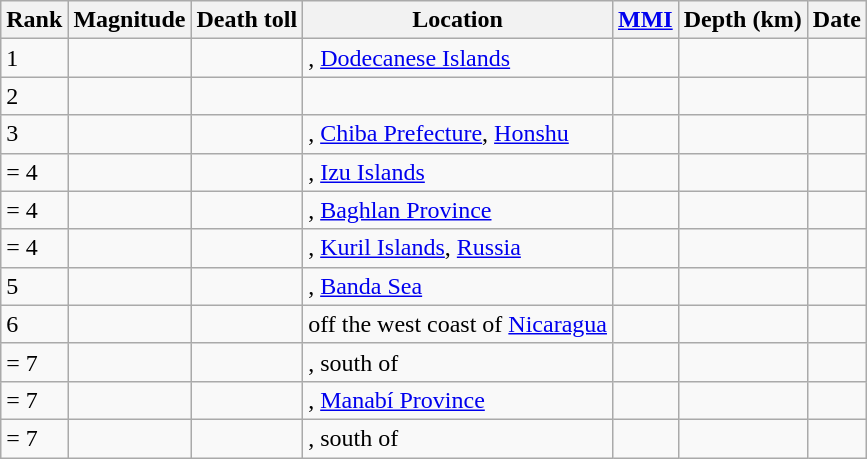<table class="sortable wikitable" style="font-size:100%;">
<tr>
<th>Rank</th>
<th>Magnitude</th>
<th>Death toll</th>
<th>Location</th>
<th><a href='#'>MMI</a></th>
<th>Depth (km)</th>
<th>Date</th>
</tr>
<tr>
<td>1</td>
<td></td>
<td></td>
<td>, <a href='#'>Dodecanese Islands</a></td>
<td></td>
<td></td>
<td></td>
</tr>
<tr>
<td>2</td>
<td></td>
<td></td>
<td></td>
<td></td>
<td></td>
<td></td>
</tr>
<tr>
<td>3</td>
<td></td>
<td></td>
<td>, <a href='#'>Chiba Prefecture</a>, <a href='#'>Honshu</a></td>
<td></td>
<td></td>
<td></td>
</tr>
<tr>
<td>= 4</td>
<td></td>
<td></td>
<td>, <a href='#'>Izu Islands</a></td>
<td></td>
<td></td>
<td></td>
</tr>
<tr>
<td>= 4</td>
<td></td>
<td></td>
<td>, <a href='#'>Baghlan Province</a></td>
<td></td>
<td></td>
<td></td>
</tr>
<tr>
<td>= 4</td>
<td></td>
<td></td>
<td>, <a href='#'>Kuril Islands</a>, <a href='#'>Russia</a></td>
<td></td>
<td></td>
<td></td>
</tr>
<tr>
<td>5</td>
<td></td>
<td></td>
<td>, <a href='#'>Banda Sea</a></td>
<td></td>
<td></td>
<td></td>
</tr>
<tr>
<td>6</td>
<td></td>
<td></td>
<td> off the west coast of <a href='#'>Nicaragua</a></td>
<td></td>
<td></td>
<td></td>
</tr>
<tr>
<td>= 7</td>
<td></td>
<td></td>
<td>, south of</td>
<td></td>
<td></td>
<td></td>
</tr>
<tr>
<td>= 7</td>
<td></td>
<td></td>
<td>, <a href='#'>Manabí Province</a></td>
<td></td>
<td></td>
<td></td>
</tr>
<tr>
<td>= 7</td>
<td></td>
<td></td>
<td>, south of</td>
<td></td>
<td></td>
<td></td>
</tr>
</table>
